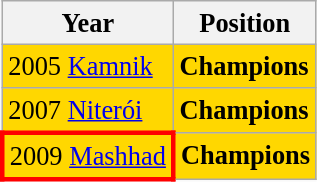<table class="wikitable sortable" style="font-size:110%">
<tr>
<th>Year</th>
<th>Position</th>
</tr>
<tr style="vertical-align:top; background:gold;">
<td> 2005 <a href='#'>Kamnik</a></td>
<td><strong>Champions</strong></td>
</tr>
<tr style="vertical-align:top; background:gold;">
<td> 2007 <a href='#'>Niterói</a></td>
<td><strong>Champions</strong></td>
</tr>
<tr style="vertical-align:top; background:gold;">
<td style="border: 3px solid red"> 2009 <a href='#'>Mashhad</a></td>
<td><strong>Champions</strong></td>
</tr>
</table>
